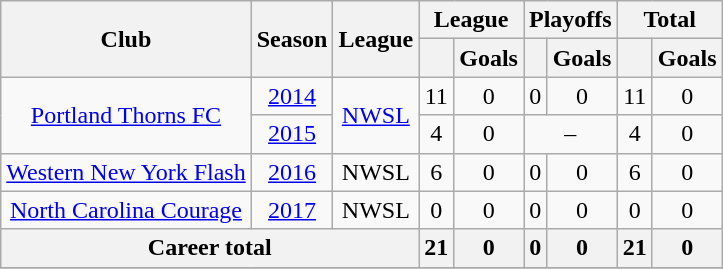<table class="wikitable" style="text-align:center">
<tr>
<th rowspan="2" scope="col">Club</th>
<th rowspan="2" scope="col">Season</th>
<th rowspan="2" scope="col">League</th>
<th colspan="2" scope="colgroup">League</th>
<th colspan="2" scope="colgroup">Playoffs</th>
<th colspan="2" scope="colgroup">Total</th>
</tr>
<tr>
<th scope="col"></th>
<th scope="col">Goals</th>
<th scope="col"></th>
<th scope="col">Goals</th>
<th scope="col"></th>
<th scope="col">Goals</th>
</tr>
<tr>
<td rowspan="2" scope="row"><a href='#'>Portland Thorns FC</a></td>
<td><a href='#'>2014</a></td>
<td rowspan="2"><a href='#'>NWSL</a></td>
<td>11</td>
<td>0</td>
<td>0</td>
<td>0</td>
<td>11</td>
<td>0</td>
</tr>
<tr>
<td><a href='#'>2015</a></td>
<td>4</td>
<td>0</td>
<td colspan="2">–</td>
<td>4</td>
<td>0</td>
</tr>
<tr>
<td scope="row"><a href='#'>Western New York Flash</a></td>
<td><a href='#'>2016</a></td>
<td>NWSL</td>
<td>6</td>
<td>0</td>
<td>0</td>
<td>0</td>
<td>6</td>
<td>0</td>
</tr>
<tr>
<td scope="row"><a href='#'>North Carolina Courage</a></td>
<td><a href='#'>2017</a></td>
<td>NWSL</td>
<td>0</td>
<td>0</td>
<td>0</td>
<td>0</td>
<td>0</td>
<td>0</td>
</tr>
<tr>
<th colspan=3 scope="row">Career total</th>
<th>21</th>
<th>0</th>
<th>0</th>
<th>0</th>
<th>21</th>
<th>0</th>
</tr>
<tr>
</tr>
</table>
